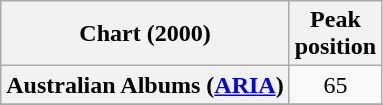<table class="wikitable sortable plainrowheaders">
<tr>
<th>Chart (2000)</th>
<th>Peak<br>position</th>
</tr>
<tr>
<th scope="row">Australian Albums (<a href='#'>ARIA</a>)</th>
<td style="text-align:center;">65</td>
</tr>
<tr>
</tr>
<tr>
</tr>
<tr>
</tr>
<tr>
</tr>
<tr>
</tr>
<tr>
</tr>
<tr>
</tr>
<tr>
</tr>
<tr>
</tr>
<tr>
</tr>
</table>
